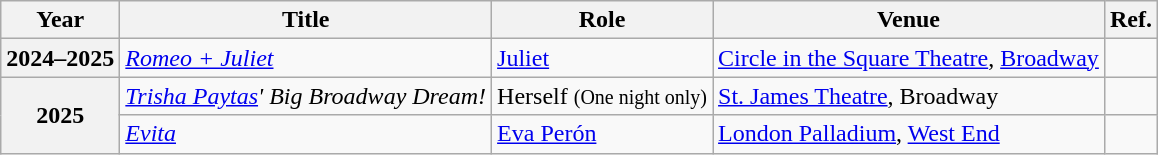<table class="wikitable plainrowheaders sortable">
<tr>
<th scope="col">Year</th>
<th scope="col">Title</th>
<th scope="col" class="unsortable">Role</th>
<th scope="col" class="unsortable">Venue</th>
<th scope="col" class="unsortable">Ref.</th>
</tr>
<tr>
<th scope="row">2024–2025</th>
<td><em><a href='#'>Romeo + Juliet</a></em></td>
<td><a href='#'>Juliet</a></td>
<td><a href='#'>Circle in the Square Theatre</a>, <a href='#'>Broadway</a></td>
<td></td>
</tr>
<tr>
<th scope="row", rowspan=2>2025</th>
<td><em><a href='#'>Trisha Paytas</a>' Big Broadway Dream!</em></td>
<td>Herself <small>(One night only)</small></td>
<td><a href='#'>St. James Theatre</a>, Broadway</td>
<td></td>
</tr>
<tr>
<td><em><a href='#'>Evita</a></em></td>
<td><a href='#'>Eva Perón</a></td>
<td><a href='#'>London Palladium</a>, <a href='#'>West End</a></td>
<td></td>
</tr>
</table>
